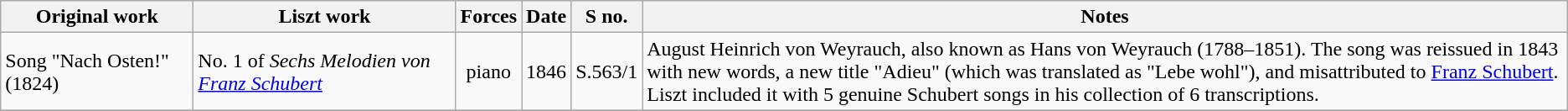<table class="wikitable">
<tr>
<th>Original work</th>
<th>Liszt work</th>
<th>Forces</th>
<th>Date</th>
<th>S no.</th>
<th>Notes</th>
</tr>
<tr>
<td>Song "Nach Osten!" (1824)</td>
<td>No. 1 of <em>Sechs Melodien von <a href='#'>Franz Schubert</a></em></td>
<td style="text-align: center">piano</td>
<td>1846</td>
<td>S.563/1</td>
<td>August Heinrich von Weyrauch, also known as Hans von Weyrauch (1788–1851). The song was reissued in 1843 with new words, a new title "Adieu" (which was translated as "Lebe wohl"), and misattributed to <a href='#'>Franz Schubert</a>.  Liszt included it with 5 genuine Schubert songs in his collection of 6 transcriptions.</td>
</tr>
<tr>
</tr>
</table>
